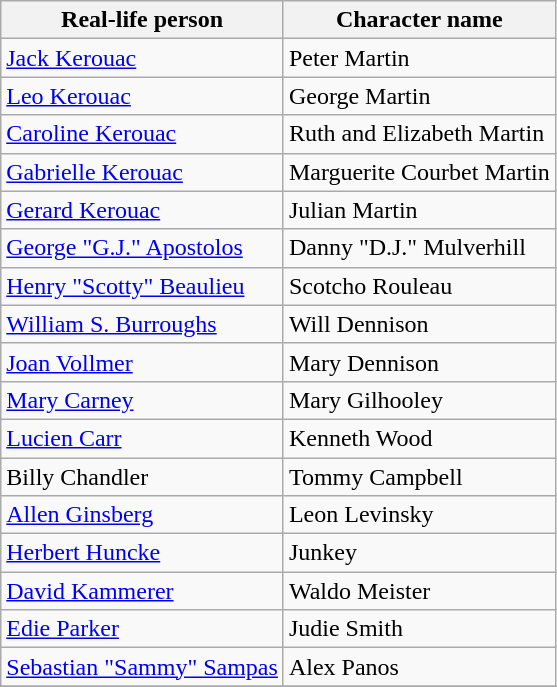<table class="wikitable">
<tr>
<th>Real-life person</th>
<th>Character name</th>
</tr>
<tr>
<td><a href='#'>Jack Kerouac</a></td>
<td>Peter Martin</td>
</tr>
<tr>
<td><a href='#'>Leo Kerouac</a></td>
<td>George Martin</td>
</tr>
<tr>
<td><a href='#'>Caroline Kerouac</a></td>
<td>Ruth and Elizabeth Martin</td>
</tr>
<tr>
<td><a href='#'>Gabrielle Kerouac</a></td>
<td>Marguerite Courbet Martin</td>
</tr>
<tr>
<td><a href='#'>Gerard Kerouac</a></td>
<td>Julian Martin</td>
</tr>
<tr>
<td><a href='#'>George "G.J." Apostolos</a></td>
<td>Danny "D.J." Mulverhill</td>
</tr>
<tr>
<td><a href='#'>Henry "Scotty" Beaulieu</a></td>
<td>Scotcho Rouleau</td>
</tr>
<tr>
<td><a href='#'>William S. Burroughs</a></td>
<td>Will Dennison</td>
</tr>
<tr>
<td><a href='#'>Joan Vollmer</a></td>
<td>Mary Dennison</td>
</tr>
<tr>
<td><a href='#'>Mary Carney</a></td>
<td>Mary Gilhooley</td>
</tr>
<tr>
<td><a href='#'>Lucien Carr</a></td>
<td>Kenneth Wood</td>
</tr>
<tr>
<td>Billy Chandler</td>
<td>Tommy Campbell</td>
</tr>
<tr>
<td><a href='#'>Allen Ginsberg</a></td>
<td>Leon Levinsky</td>
</tr>
<tr>
<td><a href='#'>Herbert Huncke</a></td>
<td>Junkey</td>
</tr>
<tr>
<td><a href='#'>David Kammerer</a></td>
<td>Waldo Meister</td>
</tr>
<tr>
<td><a href='#'>Edie Parker</a></td>
<td>Judie Smith</td>
</tr>
<tr>
<td><a href='#'>Sebastian "Sammy" Sampas</a></td>
<td>Alex Panos</td>
</tr>
<tr>
</tr>
</table>
